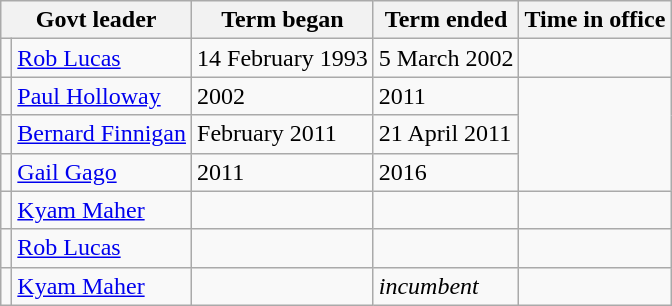<table class=wikitable>
<tr>
<th colspan=2>Govt leader</th>
<th>Term began</th>
<th>Term ended</th>
<th>Time in office</th>
</tr>
<tr>
<td></td>
<td><a href='#'>Rob Lucas</a></td>
<td>14 February 1993</td>
<td>5 March 2002</td>
<td align=right></td>
</tr>
<tr>
<td></td>
<td><a href='#'>Paul Holloway</a></td>
<td>2002</td>
<td>2011</td>
</tr>
<tr>
<td></td>
<td><a href='#'>Bernard Finnigan</a></td>
<td>February 2011</td>
<td>21 April 2011</td>
</tr>
<tr>
<td></td>
<td><a href='#'>Gail Gago</a></td>
<td>2011</td>
<td>2016</td>
</tr>
<tr>
<td></td>
<td><a href='#'>Kyam Maher</a></td>
<td></td>
<td></td>
<td align=right></td>
</tr>
<tr>
<td></td>
<td><a href='#'>Rob Lucas</a></td>
<td></td>
<td></td>
<td align=right></td>
</tr>
<tr>
<td></td>
<td><a href='#'>Kyam Maher</a></td>
<td></td>
<td><em>incumbent</em></td>
<td align=right></td>
</tr>
</table>
